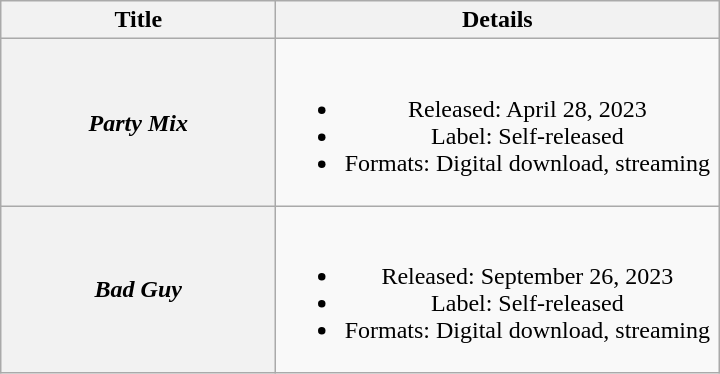<table class="wikitable plainrowheaders" style="text-align:center;">
<tr>
<th scope="col" style="width:11em;">Title</th>
<th scope="col" style="width:18em;">Details</th>
</tr>
<tr>
<th scope="row"><em>Party Mix</em></th>
<td><br><ul><li>Released: April 28, 2023</li><li>Label: Self-released</li><li>Formats: Digital download, streaming</li></ul></td>
</tr>
<tr>
<th scope="row"><em>Bad Guy</em></th>
<td><br><ul><li>Released: September 26, 2023</li><li>Label: Self-released</li><li>Formats: Digital download, streaming</li></ul></td>
</tr>
</table>
